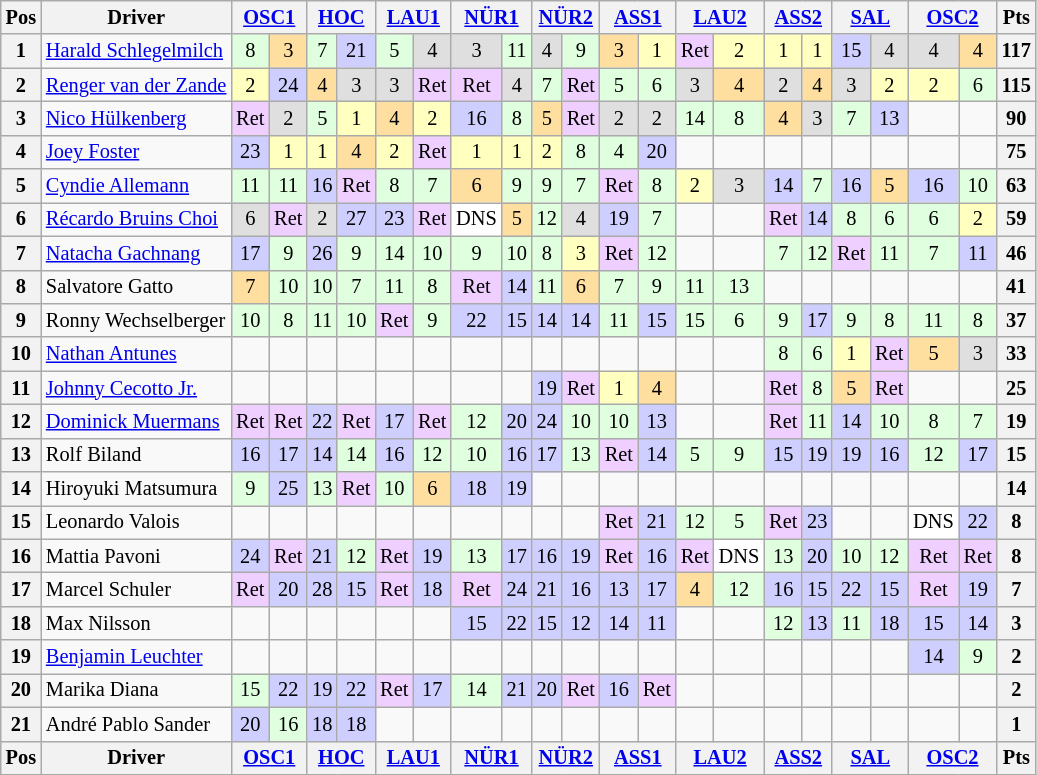<table class="wikitable" style="font-size: 85%; text-align:center">
<tr valign="top">
<th valign="middle">Pos</th>
<th valign="middle">Driver</th>
<th colspan=2><a href='#'>OSC1</a><br></th>
<th colspan=2><a href='#'>HOC</a><br></th>
<th colspan=2><a href='#'>LAU1</a><br></th>
<th colspan=2><a href='#'>NÜR1</a><br></th>
<th colspan=2><a href='#'>NÜR2</a><br></th>
<th colspan=2><a href='#'>ASS1</a><br></th>
<th colspan=2><a href='#'>LAU2</a><br></th>
<th colspan=2><a href='#'>ASS2</a><br></th>
<th colspan=2><a href='#'>SAL</a><br></th>
<th colspan=2><a href='#'>OSC2</a><br></th>
<th valign="middle">Pts</th>
</tr>
<tr>
<th>1</th>
<td align=left> <a href='#'>Harald Schlegelmilch</a></td>
<td style="background:#DFFFDF;">8</td>
<td style="background:#FFDF9F;">3</td>
<td style="background:#DFFFDF;">7</td>
<td style="background:#CFCFFF;">21</td>
<td style="background:#DFFFDF;">5</td>
<td style="background:#DFDFDF;">4</td>
<td style="background:#DFDFDF;">3</td>
<td style="background:#DFFFDF;">11</td>
<td style="background:#DFDFDF;">4</td>
<td style="background:#DFFFDF;">9</td>
<td style="background:#FFDF9F;">3</td>
<td style="background:#FFFFBF;">1</td>
<td style="background:#EFCFFF;">Ret</td>
<td style="background:#FFFFBF;">2</td>
<td style="background:#FFFFBF;">1</td>
<td style="background:#FFFFBF;">1</td>
<td style="background:#CFCFFF;">15</td>
<td style="background:#DFDFDF;">4</td>
<td style="background:#DFDFDF;">4</td>
<td style="background:#FFDF9F;">4</td>
<th>117</th>
</tr>
<tr>
<th>2</th>
<td align=left nowrap> <a href='#'>Renger van der Zande</a></td>
<td style="background:#FFFFBF;">2</td>
<td style="background:#CFCFFF;">24</td>
<td style="background:#FFDF9F;">4</td>
<td style="background:#DFDFDF;">3</td>
<td style="background:#DFDFDF;">3</td>
<td style="background:#EFCFFF;">Ret</td>
<td style="background:#EFCFFF;">Ret</td>
<td style="background:#DFDFDF;">4</td>
<td style="background:#DFFFDF;">7</td>
<td style="background:#EFCFFF;">Ret</td>
<td style="background:#DFFFDF;">5</td>
<td style="background:#DFFFDF;">6</td>
<td style="background:#DFDFDF;">3</td>
<td style="background:#FFDF9F;">4</td>
<td style="background:#DFDFDF;">2</td>
<td style="background:#FFDF9F;">4</td>
<td style="background:#DFDFDF;">3</td>
<td style="background:#FFFFBF;">2</td>
<td style="background:#FFFFBF;">2</td>
<td style="background:#DFFFDF;">6</td>
<th>115</th>
</tr>
<tr>
<th>3</th>
<td align=left> <a href='#'>Nico Hülkenberg</a></td>
<td style="background:#EFCFFF;">Ret</td>
<td style="background:#DFDFDF;">2</td>
<td style="background:#DFFFDF;">5</td>
<td style="background:#FFFFBF;">1</td>
<td style="background:#FFDF9F;">4</td>
<td style="background:#FFFFBF;">2</td>
<td style="background:#CFCFFF;">16</td>
<td style="background:#DFFFDF;">8</td>
<td style="background:#FFDF9F;">5</td>
<td style="background:#EFCFFF;">Ret</td>
<td style="background:#DFDFDF;">2</td>
<td style="background:#DFDFDF;">2</td>
<td style="background:#DFFFDF;">14</td>
<td style="background:#DFFFDF;">8</td>
<td style="background:#FFDF9F;">4</td>
<td style="background:#DFDFDF;">3</td>
<td style="background:#DFFFDF;">7</td>
<td style="background:#CFCFFF;">13</td>
<td></td>
<td></td>
<th>90</th>
</tr>
<tr>
<th>4</th>
<td align=left> <a href='#'>Joey Foster</a></td>
<td style="background:#CFCFFF;">23</td>
<td style="background:#FFFFBF;">1</td>
<td style="background:#FFFFBF;">1</td>
<td style="background:#FFDF9F;">4</td>
<td style="background:#FFFFBF;">2</td>
<td style="background:#EFCFFF;">Ret</td>
<td style="background:#FFFFBF;">1</td>
<td style="background:#FFFFBF;">1</td>
<td style="background:#FFFFBF;">2</td>
<td style="background:#DFFFDF;">8</td>
<td style="background:#DFFFDF;">4</td>
<td style="background:#CFCFFF;">20</td>
<td></td>
<td></td>
<td></td>
<td></td>
<td></td>
<td></td>
<td></td>
<td></td>
<th>75</th>
</tr>
<tr>
<th>5</th>
<td align=left> <a href='#'>Cyndie Allemann</a></td>
<td style="background:#DFFFDF;">11</td>
<td style="background:#DFFFDF;">11</td>
<td style="background:#CFCFFF;">16</td>
<td style="background:#EFCFFF;">Ret</td>
<td style="background:#DFFFDF;">8</td>
<td style="background:#DFFFDF;">7</td>
<td style="background:#FFDF9F;">6</td>
<td style="background:#DFFFDF;">9</td>
<td style="background:#DFFFDF;">9</td>
<td style="background:#DFFFDF;">7</td>
<td style="background:#EFCFFF;">Ret</td>
<td style="background:#DFFFDF;">8</td>
<td style="background:#FFFFBF;">2</td>
<td style="background:#DFDFDF;">3</td>
<td style="background:#CFCFFF;">14</td>
<td style="background:#DFFFDF;">7</td>
<td style="background:#CFCFFF;">16</td>
<td style="background:#FFDF9F;">5</td>
<td style="background:#CFCFFF;">16</td>
<td style="background:#DFFFDF;">10</td>
<th>63</th>
</tr>
<tr>
<th>6</th>
<td align=left> <a href='#'>Récardo Bruins Choi</a></td>
<td style="background:#DFDFDF;">6</td>
<td style="background:#EFCFFF;">Ret</td>
<td style="background:#DFDFDF;">2</td>
<td style="background:#CFCFFF;">27</td>
<td style="background:#CFCFFF;">23</td>
<td style="background:#EFCFFF;">Ret</td>
<td style="background:#FFFFFF;">DNS</td>
<td style="background:#FFDF9F;">5</td>
<td style="background:#DFFFDF;">12</td>
<td style="background:#DFDFDF;">4</td>
<td style="background:#CFCFFF;">19</td>
<td style="background:#DFFFDF;">7</td>
<td></td>
<td></td>
<td style="background:#EFCFFF;">Ret</td>
<td style="background:#CFCFFF;">14</td>
<td style="background:#DFFFDF;">8</td>
<td style="background:#DFFFDF;">6</td>
<td style="background:#DFFFDF;">6</td>
<td style="background:#FFFFBF;">2</td>
<th>59</th>
</tr>
<tr>
<th>7</th>
<td align=left> <a href='#'>Natacha Gachnang</a></td>
<td style="background:#CFCFFF;">17</td>
<td style="background:#DFFFDF;">9</td>
<td style="background:#CFCFFF;">26</td>
<td style="background:#DFFFDF;">9</td>
<td style="background:#DFFFDF;">14</td>
<td style="background:#DFFFDF;">10</td>
<td style="background:#DFFFDF;">9</td>
<td style="background:#DFFFDF;">10</td>
<td style="background:#DFFFDF;">8</td>
<td style="background:#FFFFBF;">3</td>
<td style="background:#EFCFFF;">Ret</td>
<td style="background:#DFFFDF;">12</td>
<td></td>
<td></td>
<td style="background:#DFFFDF;">7</td>
<td style="background:#DFFFDF;">12</td>
<td style="background:#EFCFFF;">Ret</td>
<td style="background:#DFFFDF;">11</td>
<td style="background:#DFFFDF;">7</td>
<td style="background:#CFCFFF;">11</td>
<th>46</th>
</tr>
<tr>
<th>8</th>
<td align=left> Salvatore Gatto</td>
<td style="background:#FFDF9F;">7</td>
<td style="background:#DFFFDF;">10</td>
<td style="background:#DFFFDF;">10</td>
<td style="background:#DFFFDF;">7</td>
<td style="background:#DFFFDF;">11</td>
<td style="background:#DFFFDF;">8</td>
<td style="background:#EFCFFF;">Ret</td>
<td style="background:#CFCFFF;">14</td>
<td style="background:#DFFFDF;">11</td>
<td style="background:#FFDF9F;">6</td>
<td style="background:#DFFFDF;">7</td>
<td style="background:#DFFFDF;">9</td>
<td style="background:#DFFFDF;">11</td>
<td style="background:#DFFFDF;">13</td>
<td></td>
<td></td>
<td></td>
<td></td>
<td></td>
<td></td>
<th>41</th>
</tr>
<tr>
<th>9</th>
<td align=left> Ronny Wechselberger</td>
<td style="background:#DFFFDF;">10</td>
<td style="background:#DFFFDF;">8</td>
<td style="background:#DFFFDF;">11</td>
<td style="background:#DFFFDF;">10</td>
<td style="background:#EFCFFF;">Ret</td>
<td style="background:#DFFFDF;">9</td>
<td style="background:#CFCFFF;">22</td>
<td style="background:#CFCFFF;">15</td>
<td style="background:#CFCFFF;">14</td>
<td style="background:#CFCFFF;">14</td>
<td style="background:#DFFFDF;">11</td>
<td style="background:#CFCFFF;">15</td>
<td style="background:#DFFFDF;">15</td>
<td style="background:#DFFFDF;">6</td>
<td style="background:#DFFFDF;">9</td>
<td style="background:#CFCFFF;">17</td>
<td style="background:#DFFFDF;">9</td>
<td style="background:#DFFFDF;">8</td>
<td style="background:#DFFFDF;">11</td>
<td style="background:#DFFFDF;">8</td>
<th>37</th>
</tr>
<tr>
<th>10</th>
<td align=left> <a href='#'>Nathan Antunes</a></td>
<td></td>
<td></td>
<td></td>
<td></td>
<td></td>
<td></td>
<td></td>
<td></td>
<td></td>
<td></td>
<td></td>
<td></td>
<td></td>
<td></td>
<td style="background:#DFFFDF;">8</td>
<td style="background:#DFFFDF;">6</td>
<td style="background:#FFFFBF;">1</td>
<td style="background:#EFCFFF;">Ret</td>
<td style="background:#FFDF9F;">5</td>
<td style="background:#DFDFDF;">3</td>
<th>33</th>
</tr>
<tr>
<th>11</th>
<td align=left> <a href='#'>Johnny Cecotto Jr.</a></td>
<td></td>
<td></td>
<td></td>
<td></td>
<td></td>
<td></td>
<td></td>
<td></td>
<td style="background:#CFCFFF;">19</td>
<td style="background:#EFCFFF;">Ret</td>
<td style="background:#FFFFBF;">1</td>
<td style="background:#FFDF9F;">4</td>
<td></td>
<td></td>
<td style="background:#EFCFFF;">Ret</td>
<td style="background:#DFFFDF;">8</td>
<td style="background:#FFDF9F;">5</td>
<td style="background:#EFCFFF;">Ret</td>
<td></td>
<td></td>
<th>25</th>
</tr>
<tr>
<th>12</th>
<td align=left> <a href='#'>Dominick Muermans</a></td>
<td style="background:#EFCFFF;">Ret</td>
<td style="background:#EFCFFF;">Ret</td>
<td style="background:#CFCFFF;">22</td>
<td style="background:#EFCFFF;">Ret</td>
<td style="background:#CFCFFF;">17</td>
<td style="background:#EFCFFF;">Ret</td>
<td style="background:#DFFFDF;">12</td>
<td style="background:#CFCFFF;">20</td>
<td style="background:#CFCFFF;">24</td>
<td style="background:#DFFFDF;">10</td>
<td style="background:#DFFFDF;">10</td>
<td style="background:#CFCFFF;">13</td>
<td></td>
<td></td>
<td style="background:#EFCFFF;">Ret</td>
<td style="background:#DFFFDF;">11</td>
<td style="background:#CFCFFF;">14</td>
<td style="background:#DFFFDF;">10</td>
<td style="background:#DFFFDF;">8</td>
<td style="background:#DFFFDF;">7</td>
<th>19</th>
</tr>
<tr>
<th>13</th>
<td align=left> Rolf Biland</td>
<td style="background:#CFCFFF;">16</td>
<td style="background:#CFCFFF;">17</td>
<td style="background:#CFCFFF;">14</td>
<td style="background:#DFFFDF;">14</td>
<td style="background:#CFCFFF;">16</td>
<td style="background:#DFFFDF;">12</td>
<td style="background:#DFFFDF;">10</td>
<td style="background:#CFCFFF;">16</td>
<td style="background:#CFCFFF;">17</td>
<td style="background:#DFFFDF;">13</td>
<td style="background:#EFCFFF;">Ret</td>
<td style="background:#CFCFFF;">14</td>
<td style="background:#DFFFDF;">5</td>
<td style="background:#DFFFDF;">9</td>
<td style="background:#CFCFFF;">15</td>
<td style="background:#CFCFFF;">19</td>
<td style="background:#CFCFFF;">19</td>
<td style="background:#CFCFFF;">16</td>
<td style="background:#DFFFDF;">12</td>
<td style="background:#CFCFFF;">17</td>
<th>15</th>
</tr>
<tr>
<th>14</th>
<td align=left> Hiroyuki Matsumura</td>
<td style="background:#DFFFDF;">9</td>
<td style="background:#CFCFFF;">25</td>
<td style="background:#DFFFDF;">13</td>
<td style="background:#EFCFFF;">Ret</td>
<td style="background:#DFFFDF;">10</td>
<td style="background:#FFDF9F;">6</td>
<td style="background:#CFCFFF;">18</td>
<td style="background:#CFCFFF;">19</td>
<td></td>
<td></td>
<td></td>
<td></td>
<td></td>
<td></td>
<td></td>
<td></td>
<td></td>
<td></td>
<td></td>
<td></td>
<th>14</th>
</tr>
<tr>
<th>15</th>
<td align=left> Leonardo Valois</td>
<td></td>
<td></td>
<td></td>
<td></td>
<td></td>
<td></td>
<td></td>
<td></td>
<td></td>
<td></td>
<td style="background:#EFCFFF;">Ret</td>
<td style="background:#CFCFFF;">21</td>
<td style="background:#DFFFDF;">12</td>
<td style="background:#DFFFDF;">5</td>
<td style="background:#EFCFFF;">Ret</td>
<td style="background:#CFCFFF;">23</td>
<td></td>
<td></td>
<td style="background:#FFFFFF;">DNS</td>
<td style="background:#CFCFFF;">22</td>
<th>8</th>
</tr>
<tr>
<th>16</th>
<td align=left> Mattia Pavoni</td>
<td style="background:#CFCFFF;">24</td>
<td style="background:#EFCFFF;">Ret</td>
<td style="background:#CFCFFF;">21</td>
<td style="background:#DFFFDF;">12</td>
<td style="background:#EFCFFF;">Ret</td>
<td style="background:#CFCFFF;">19</td>
<td style="background:#DFFFDF;">13</td>
<td style="background:#CFCFFF;">17</td>
<td style="background:#CFCFFF;">16</td>
<td style="background:#CFCFFF;">19</td>
<td style="background:#EFCFFF;">Ret</td>
<td style="background:#CFCFFF;">16</td>
<td style="background:#EFCFFF;">Ret</td>
<td style="background:#FFFFFF;">DNS</td>
<td style="background:#DFFFDF;">13</td>
<td style="background:#CFCFFF;">20</td>
<td style="background:#DFFFDF;">10</td>
<td style="background:#DFFFDF;">12</td>
<td style="background:#EFCFFF;">Ret</td>
<td style="background:#EFCFFF;">Ret</td>
<th>8</th>
</tr>
<tr>
<th>17</th>
<td align=left> Marcel Schuler</td>
<td style="background:#EFCFFF;">Ret</td>
<td style="background:#CFCFFF;">20</td>
<td style="background:#CFCFFF;">28</td>
<td style="background:#CFCFFF;">15</td>
<td style="background:#EFCFFF;">Ret</td>
<td style="background:#CFCFFF;">18</td>
<td style="background:#EFCFFF;">Ret</td>
<td style="background:#CFCFFF;">24</td>
<td style="background:#CFCFFF;">21</td>
<td style="background:#CFCFFF;">16</td>
<td style="background:#CFCFFF;">13</td>
<td style="background:#CFCFFF;">17</td>
<td style="background:#FFDF9F;">4</td>
<td style="background:#DFFFDF;">12</td>
<td style="background:#CFCFFF;">16</td>
<td style="background:#CFCFFF;">15</td>
<td style="background:#CFCFFF;">22</td>
<td style="background:#CFCFFF;">15</td>
<td style="background:#EFCFFF;">Ret</td>
<td style="background:#CFCFFF;">19</td>
<th>7</th>
</tr>
<tr>
<th>18</th>
<td align=left> Max Nilsson</td>
<td></td>
<td></td>
<td></td>
<td></td>
<td></td>
<td></td>
<td style="background:#CFCFFF;">15</td>
<td style="background:#CFCFFF;">22</td>
<td style="background:#CFCFFF;">15</td>
<td style="background:#CFCFFF;">12</td>
<td style="background:#CFCFFF;">14</td>
<td style="background:#CFCFFF;">11</td>
<td></td>
<td></td>
<td style="background:#DFFFDF;">12</td>
<td style="background:#CFCFFF;">13</td>
<td style="background:#DFFFDF;">11</td>
<td style="background:#CFCFFF;">18</td>
<td style="background:#CFCFFF;">15</td>
<td style="background:#CFCFFF;">14</td>
<th>3</th>
</tr>
<tr>
<th>19</th>
<td align=left> <a href='#'>Benjamin Leuchter</a></td>
<td></td>
<td></td>
<td></td>
<td></td>
<td></td>
<td></td>
<td></td>
<td></td>
<td></td>
<td></td>
<td></td>
<td></td>
<td></td>
<td></td>
<td></td>
<td></td>
<td></td>
<td></td>
<td style="background:#CFCFFF;">14</td>
<td style="background:#DFFFDF;">9</td>
<th>2</th>
</tr>
<tr>
<th>20</th>
<td align=left> Marika Diana</td>
<td style="background:#DFFFDF;">15</td>
<td style="background:#CFCFFF;">22</td>
<td style="background:#CFCFFF;">19</td>
<td style="background:#CFCFFF;">22</td>
<td style="background:#EFCFFF;">Ret</td>
<td style="background:#CFCFFF;">17</td>
<td style="background:#DFFFDF;">14</td>
<td style="background:#CFCFFF;">21</td>
<td style="background:#CFCFFF;">20</td>
<td style="background:#EFCFFF;">Ret</td>
<td style="background:#CFCFFF;">16</td>
<td style="background:#EFCFFF;">Ret</td>
<td></td>
<td></td>
<td></td>
<td></td>
<td></td>
<td></td>
<td></td>
<td></td>
<th>2</th>
</tr>
<tr>
<th>21</th>
<td align=left> André Pablo Sander</td>
<td style="background:#CFCFFF;">20</td>
<td style="background:#DFFFDF;">16</td>
<td style="background:#CFCFFF;">18</td>
<td style="background:#CFCFFF;">18</td>
<td></td>
<td></td>
<td></td>
<td></td>
<td></td>
<td></td>
<td></td>
<td></td>
<td></td>
<td></td>
<td></td>
<td></td>
<td></td>
<td></td>
<td></td>
<td></td>
<th>1</th>
</tr>
<tr valign="top">
<th valign="middle">Pos</th>
<th valign="middle">Driver</th>
<th colspan=2><a href='#'>OSC1</a><br></th>
<th colspan=2><a href='#'>HOC</a><br></th>
<th colspan=2><a href='#'>LAU1</a><br></th>
<th colspan=2><a href='#'>NÜR1</a><br></th>
<th colspan=2><a href='#'>NÜR2</a><br></th>
<th colspan=2><a href='#'>ASS1</a><br></th>
<th colspan=2><a href='#'>LAU2</a><br></th>
<th colspan=2><a href='#'>ASS2</a><br></th>
<th colspan=2><a href='#'>SAL</a><br></th>
<th colspan=2><a href='#'>OSC2</a><br></th>
<th valign="middle">Pts</th>
</tr>
</table>
